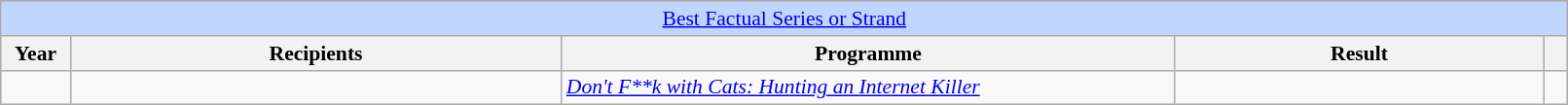<table class="wikitable plainrowheaders" style="font-size: 90%" width=85%>
<tr>
</tr>
<tr ---- bgcolor="#bfd7ff">
<td colspan=6 align=center><a href='#'>Best Factual Series or Strand</a></td>
</tr>
<tr ---- bgcolor="#ebf5ff">
<th scope="col" style="width:2%;">Year</th>
<th scope="col" style="width:20%;">Recipients</th>
<th scope="col" style="width:25%;">Programme</th>
<th scope="col" style="width:15%;">Result</th>
<th scope="col" class="unsortable" style="width:1%;"></th>
</tr>
<tr>
<td></td>
<td></td>
<td><em><a href='#'>Don't F**k with Cats: Hunting an Internet Killer</a></em></td>
<td></td>
<td></td>
</tr>
</table>
